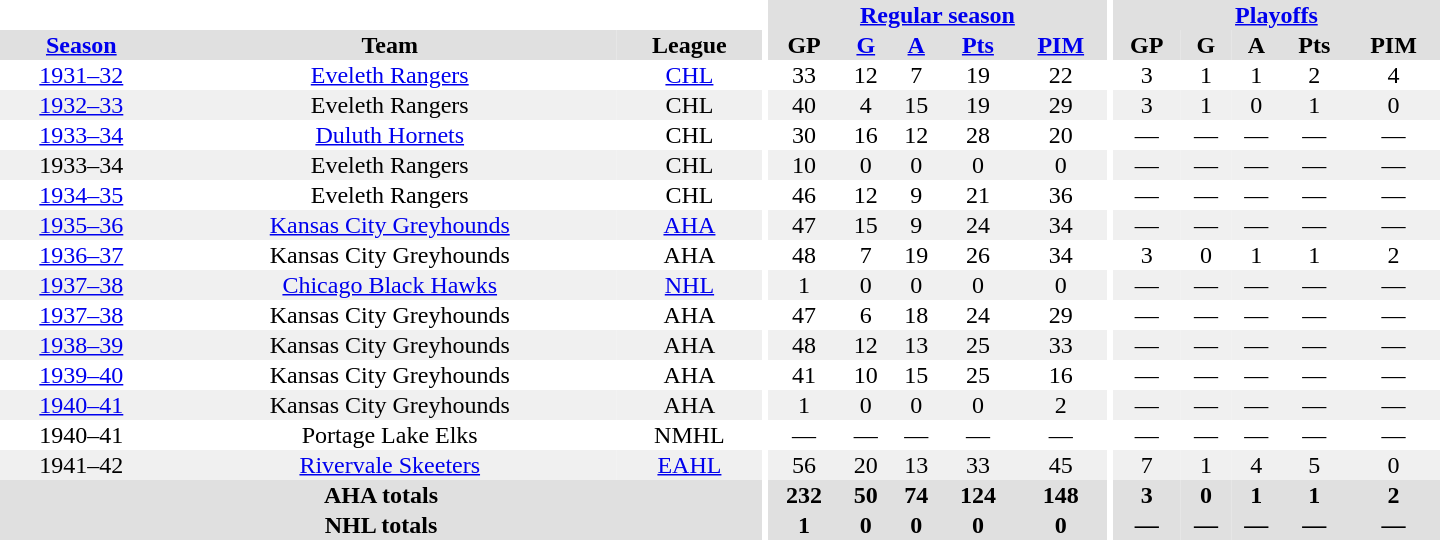<table border="0" cellpadding="1" cellspacing="0" style="text-align:center; width:60em">
<tr bgcolor="#e0e0e0">
<th colspan="3" bgcolor="#ffffff"></th>
<th rowspan="100" bgcolor="#ffffff"></th>
<th colspan="5"><a href='#'>Regular season</a></th>
<th rowspan="100" bgcolor="#ffffff"></th>
<th colspan="5"><a href='#'>Playoffs</a></th>
</tr>
<tr bgcolor="#e0e0e0">
<th><a href='#'>Season</a></th>
<th>Team</th>
<th>League</th>
<th>GP</th>
<th><a href='#'>G</a></th>
<th><a href='#'>A</a></th>
<th><a href='#'>Pts</a></th>
<th><a href='#'>PIM</a></th>
<th>GP</th>
<th>G</th>
<th>A</th>
<th>Pts</th>
<th>PIM</th>
</tr>
<tr>
<td><a href='#'>1931–32</a></td>
<td><a href='#'>Eveleth Rangers</a></td>
<td><a href='#'>CHL</a></td>
<td>33</td>
<td>12</td>
<td>7</td>
<td>19</td>
<td>22</td>
<td>3</td>
<td>1</td>
<td>1</td>
<td>2</td>
<td>4</td>
</tr>
<tr bgcolor="#f0f0f0">
<td><a href='#'>1932–33</a></td>
<td>Eveleth Rangers</td>
<td>CHL</td>
<td>40</td>
<td>4</td>
<td>15</td>
<td>19</td>
<td>29</td>
<td>3</td>
<td>1</td>
<td>0</td>
<td>1</td>
<td>0</td>
</tr>
<tr>
<td><a href='#'>1933–34</a></td>
<td><a href='#'>Duluth Hornets</a></td>
<td>CHL</td>
<td>30</td>
<td>16</td>
<td>12</td>
<td>28</td>
<td>20</td>
<td>—</td>
<td>—</td>
<td>—</td>
<td>—</td>
<td>—</td>
</tr>
<tr bgcolor="#f0f0f0">
<td>1933–34</td>
<td>Eveleth Rangers</td>
<td>CHL</td>
<td>10</td>
<td>0</td>
<td>0</td>
<td>0</td>
<td>0</td>
<td>—</td>
<td>—</td>
<td>—</td>
<td>—</td>
<td>—</td>
</tr>
<tr>
<td><a href='#'>1934–35</a></td>
<td>Eveleth Rangers</td>
<td>CHL</td>
<td>46</td>
<td>12</td>
<td>9</td>
<td>21</td>
<td>36</td>
<td>—</td>
<td>—</td>
<td>—</td>
<td>—</td>
<td>—</td>
</tr>
<tr bgcolor="#f0f0f0">
<td><a href='#'>1935–36</a></td>
<td><a href='#'>Kansas City Greyhounds</a></td>
<td><a href='#'>AHA</a></td>
<td>47</td>
<td>15</td>
<td>9</td>
<td>24</td>
<td>34</td>
<td>—</td>
<td>—</td>
<td>—</td>
<td>—</td>
<td>—</td>
</tr>
<tr>
<td><a href='#'>1936–37</a></td>
<td>Kansas City Greyhounds</td>
<td>AHA</td>
<td>48</td>
<td>7</td>
<td>19</td>
<td>26</td>
<td>34</td>
<td>3</td>
<td>0</td>
<td>1</td>
<td>1</td>
<td>2</td>
</tr>
<tr bgcolor="#f0f0f0">
<td><a href='#'>1937–38</a></td>
<td><a href='#'>Chicago Black Hawks</a></td>
<td><a href='#'>NHL</a></td>
<td>1</td>
<td>0</td>
<td>0</td>
<td>0</td>
<td>0</td>
<td>—</td>
<td>—</td>
<td>—</td>
<td>—</td>
<td>—</td>
</tr>
<tr>
<td><a href='#'>1937–38</a></td>
<td>Kansas City Greyhounds</td>
<td>AHA</td>
<td>47</td>
<td>6</td>
<td>18</td>
<td>24</td>
<td>29</td>
<td>—</td>
<td>—</td>
<td>—</td>
<td>—</td>
<td>—</td>
</tr>
<tr bgcolor="#f0f0f0">
<td><a href='#'>1938–39</a></td>
<td>Kansas City Greyhounds</td>
<td>AHA</td>
<td>48</td>
<td>12</td>
<td>13</td>
<td>25</td>
<td>33</td>
<td>—</td>
<td>—</td>
<td>—</td>
<td>—</td>
<td>—</td>
</tr>
<tr>
<td><a href='#'>1939–40</a></td>
<td>Kansas City Greyhounds</td>
<td>AHA</td>
<td>41</td>
<td>10</td>
<td>15</td>
<td>25</td>
<td>16</td>
<td>—</td>
<td>—</td>
<td>—</td>
<td>—</td>
<td>—</td>
</tr>
<tr bgcolor="#f0f0f0">
<td><a href='#'>1940–41</a></td>
<td>Kansas City Greyhounds</td>
<td>AHA</td>
<td>1</td>
<td>0</td>
<td>0</td>
<td>0</td>
<td>2</td>
<td>—</td>
<td>—</td>
<td>—</td>
<td>—</td>
<td>—</td>
</tr>
<tr>
<td>1940–41</td>
<td>Portage Lake Elks</td>
<td>NMHL</td>
<td>—</td>
<td>—</td>
<td>—</td>
<td>—</td>
<td>—</td>
<td>—</td>
<td>—</td>
<td>—</td>
<td>—</td>
<td>—</td>
</tr>
<tr bgcolor="#f0f0f0">
<td>1941–42</td>
<td><a href='#'>Rivervale Skeeters</a></td>
<td><a href='#'>EAHL</a></td>
<td>56</td>
<td>20</td>
<td>13</td>
<td>33</td>
<td>45</td>
<td>7</td>
<td>1</td>
<td>4</td>
<td>5</td>
<td>0</td>
</tr>
<tr bgcolor="#e0e0e0">
<th colspan="3">AHA totals</th>
<th>232</th>
<th>50</th>
<th>74</th>
<th>124</th>
<th>148</th>
<th>3</th>
<th>0</th>
<th>1</th>
<th>1</th>
<th>2</th>
</tr>
<tr bgcolor="#e0e0e0">
<th colspan="3">NHL totals</th>
<th>1</th>
<th>0</th>
<th>0</th>
<th>0</th>
<th>0</th>
<th>—</th>
<th>—</th>
<th>—</th>
<th>—</th>
<th>—</th>
</tr>
</table>
